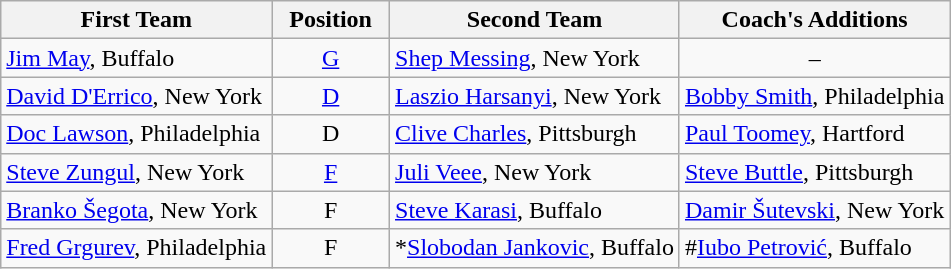<table class="wikitable">
<tr>
<th>First Team</th>
<th>  Position  </th>
<th>Second Team</th>
<th>Coach's Additions</th>
</tr>
<tr>
<td><a href='#'>Jim May</a>, Buffalo</td>
<td align=center><a href='#'>G</a></td>
<td><a href='#'>Shep Messing</a>, New York</td>
<td align=center>–</td>
</tr>
<tr>
<td><a href='#'>David D'Errico</a>, New York</td>
<td align=center><a href='#'>D</a></td>
<td><a href='#'>Laszio Harsanyi</a>, New York</td>
<td><a href='#'>Bobby Smith</a>, Philadelphia</td>
</tr>
<tr>
<td><a href='#'>Doc Lawson</a>, Philadelphia</td>
<td align=center>D</td>
<td><a href='#'>Clive Charles</a>, Pittsburgh</td>
<td><a href='#'>Paul Toomey</a>, Hartford</td>
</tr>
<tr>
<td><a href='#'>Steve Zungul</a>, New York</td>
<td align=center><a href='#'>F</a></td>
<td><a href='#'>Juli Veee</a>, New York</td>
<td><a href='#'>Steve Buttle</a>, Pittsburgh</td>
</tr>
<tr>
<td><a href='#'>Branko Šegota</a>, New York</td>
<td align=center>F</td>
<td><a href='#'>Steve Karasi</a>, Buffalo</td>
<td><a href='#'>Damir Šutevski</a>, New York</td>
</tr>
<tr>
<td><a href='#'>Fred Grgurev</a>, Philadelphia</td>
<td align=center>F</td>
<td>*<a href='#'>Slobodan Jankovic</a>, Buffalo</td>
<td>#<a href='#'>Iubo Petrović</a>, Buffalo</td>
</tr>
</table>
